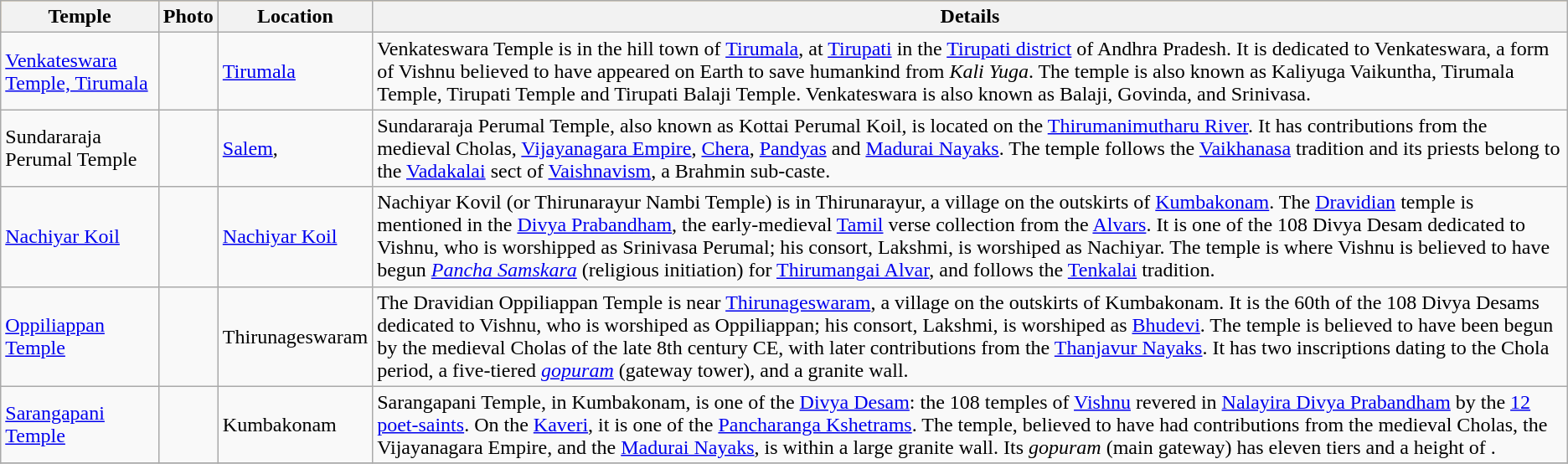<table class="wikitable sortable">
<tr style="background:#FFC569">
<th>Temple</th>
<th>Photo</th>
<th>Location</th>
<th>Details</th>
</tr>
<tr>
<td><a href='#'>Venkateswara Temple, Tirumala</a></td>
<td></td>
<td><a href='#'>Tirumala</a> </td>
<td>Venkateswara Temple is in the hill town of <a href='#'>Tirumala</a>, at <a href='#'>Tirupati</a> in the <a href='#'>Tirupati district</a> of Andhra Pradesh. It is dedicated to Venkateswara, a form of Vishnu believed to have appeared on Earth to save humankind from <em>Kali Yuga</em>. The temple is also known as Kaliyuga Vaikuntha, Tirumala Temple, Tirupati Temple and Tirupati Balaji Temple. Venkateswara is also known as Balaji, Govinda, and Srinivasa.</td>
</tr>
<tr>
<td>Sundararaja Perumal Temple</td>
<td></td>
<td><a href='#'>Salem</a>, </td>
<td>Sundararaja Perumal Temple, also known as Kottai Perumal Koil, is located on the <a href='#'>Thirumanimutharu River</a>. It has contributions from the medieval Cholas, <a href='#'>Vijayanagara Empire</a>, <a href='#'>Chera</a>, <a href='#'>Pandyas</a> and <a href='#'>Madurai Nayaks</a>. The temple follows the <a href='#'>Vaikhanasa</a> tradition and its priests belong to the <a href='#'>Vadakalai</a> sect of <a href='#'>Vaishnavism</a>, a Brahmin sub-caste.</td>
</tr>
<tr>
<td><a href='#'>Nachiyar Koil</a></td>
<td></td>
<td><a href='#'>Nachiyar Koil</a> </td>
<td>Nachiyar Kovil (or Thirunarayur Nambi Temple) is in Thirunarayur, a village on the outskirts of <a href='#'>Kumbakonam</a>. The <a href='#'>Dravidian</a> temple is mentioned in the <a href='#'>Divya Prabandham</a>, the early-medieval <a href='#'>Tamil</a> verse collection from the <a href='#'>Alvars</a>. It is one of the 108 Divya Desam dedicated to Vishnu, who is worshipped as Srinivasa Perumal; his consort, Lakshmi, is worshiped as Nachiyar. The temple is where Vishnu is believed to have begun <em><a href='#'>Pancha Samskara</a></em> (religious initiation) for <a href='#'>Thirumangai Alvar</a>, and follows the <a href='#'>Tenkalai</a> tradition.</td>
</tr>
<tr>
<td><a href='#'>Oppiliappan Temple</a></td>
<td></td>
<td>Thirunageswaram </td>
<td>The Dravidian Oppiliappan Temple is near <a href='#'>Thirunageswaram</a>, a village on the outskirts of Kumbakonam. It is the 60th of the 108 Divya Desams dedicated to Vishnu, who is worshiped as Oppiliappan; his consort, Lakshmi, is worshiped as <a href='#'>Bhudevi</a>. The temple is believed to have been begun by the medieval Cholas of the late 8th century CE, with later contributions from the <a href='#'>Thanjavur Nayaks</a>. It has two inscriptions dating to the Chola period, a five-tiered <em><a href='#'>gopuram</a></em> (gateway tower), and a granite wall.</td>
</tr>
<tr>
<td><a href='#'>Sarangapani Temple</a></td>
<td></td>
<td>Kumbakonam </td>
<td>Sarangapani Temple, in Kumbakonam, is one of the <a href='#'>Divya Desam</a>: the 108 temples of <a href='#'>Vishnu</a> revered in <a href='#'>Nalayira Divya Prabandham</a> by the <a href='#'>12 poet-saints</a>. On the <a href='#'>Kaveri</a>, it is one of the <a href='#'>Pancharanga Kshetrams</a>. The temple, believed to have had contributions from the medieval Cholas, the Vijayanagara Empire, and the <a href='#'>Madurai Nayaks</a>, is within a large granite wall. Its <em>gopuram</em> (main gateway) has eleven tiers and a height of .</td>
</tr>
<tr>
</tr>
</table>
